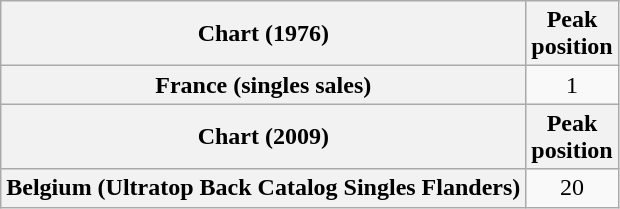<table class="wikitable plainrowheaders sortable" style="text-align:left;">
<tr>
<th scope="col">Chart (1976)</th>
<th scope="col">Peak<br>position</th>
</tr>
<tr>
<th scope="row">France (singles sales)</th>
<td align="center">1</td>
</tr>
<tr>
<th scope="col">Chart (2009)</th>
<th scope="col">Peak<br>position</th>
</tr>
<tr>
<th scope="row">Belgium (Ultratop Back Catalog Singles Flanders)</th>
<td align="center">20<br></td>
</tr>
</table>
